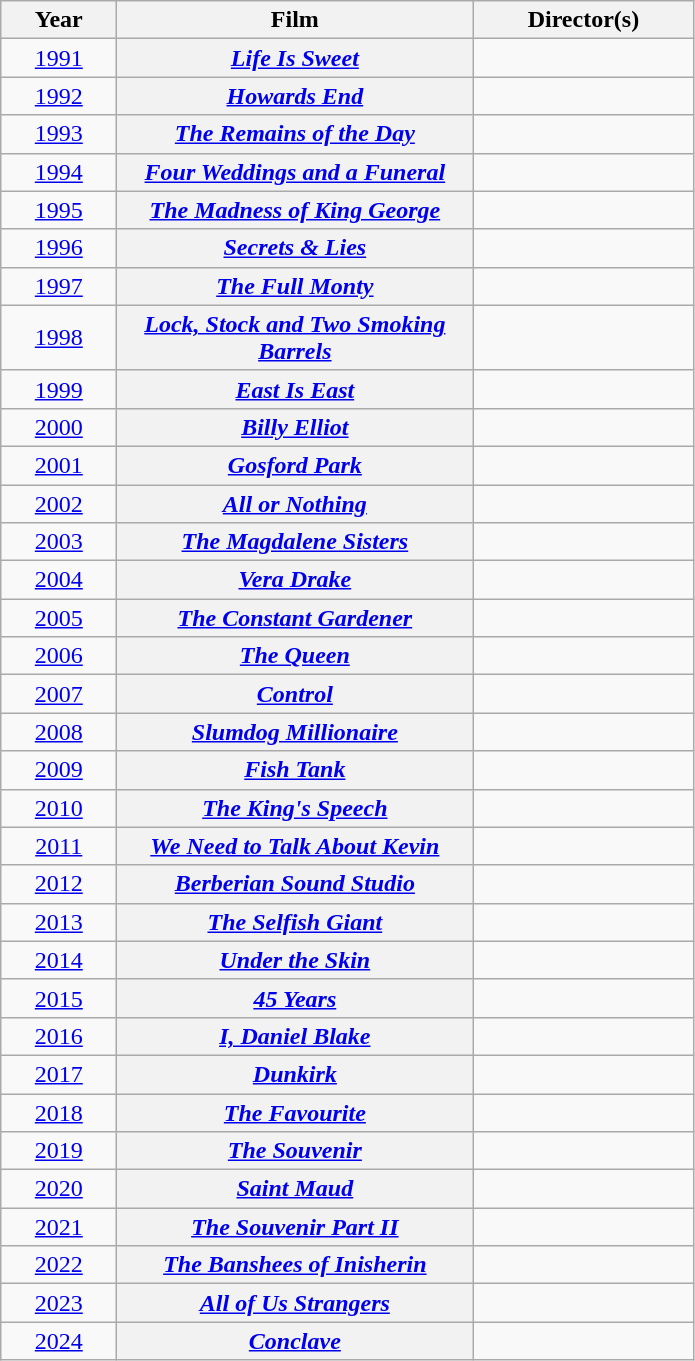<table class="sortable wikitable plainrowheaders">
<tr>
<th scope="col" width=70>Year</th>
<th scope="col" width=230>Film</th>
<th scope="col" width=140>Director(s)</th>
</tr>
<tr>
<td align=center><a href='#'>1991</a></td>
<th scope=row><em><a href='#'>Life Is Sweet</a></em></th>
<td></td>
</tr>
<tr>
<td align=center><a href='#'>1992</a></td>
<th scope=row><em><a href='#'>Howards End</a></em></th>
<td></td>
</tr>
<tr>
<td align=center><a href='#'>1993</a></td>
<th scope=row><em><a href='#'>The Remains of the Day</a></em></th>
<td> </td>
</tr>
<tr>
<td align=center><a href='#'>1994</a></td>
<th scope=row><em><a href='#'>Four Weddings and a Funeral</a></em></th>
<td></td>
</tr>
<tr>
<td align=center><a href='#'>1995</a></td>
<th scope=row><em><a href='#'>The Madness of King George</a></em></th>
<td></td>
</tr>
<tr>
<td align=center><a href='#'>1996</a></td>
<th scope=row><em><a href='#'>Secrets & Lies</a></em></th>
<td> </td>
</tr>
<tr>
<td align=center><a href='#'>1997</a></td>
<th scope=row><em><a href='#'>The Full Monty</a></em></th>
<td></td>
</tr>
<tr>
<td align=center><a href='#'>1998</a></td>
<th scope=row><em><a href='#'>Lock, Stock and Two Smoking Barrels</a></em></th>
<td></td>
</tr>
<tr>
<td align=center><a href='#'>1999</a></td>
<th scope=row><em><a href='#'>East Is East</a></em></th>
<td></td>
</tr>
<tr>
<td align=center><a href='#'>2000</a></td>
<th scope=row><em><a href='#'>Billy Elliot</a></em></th>
<td></td>
</tr>
<tr>
<td align=center><a href='#'>2001</a></td>
<th scope=row><em><a href='#'>Gosford Park</a></em></th>
<td></td>
</tr>
<tr>
<td align=center><a href='#'>2002</a></td>
<th scope=row><em><a href='#'>All or Nothing</a></em></th>
<td> </td>
</tr>
<tr>
<td align=center><a href='#'>2003</a></td>
<th scope=row><em><a href='#'>The Magdalene Sisters</a></em></th>
<td></td>
</tr>
<tr>
<td align=center><a href='#'>2004</a></td>
<th scope=row><em><a href='#'>Vera Drake</a></em></th>
<td> </td>
</tr>
<tr>
<td align=center><a href='#'>2005</a></td>
<th scope=row><em><a href='#'>The Constant Gardener</a></em></th>
<td></td>
</tr>
<tr>
<td align=center><a href='#'>2006</a></td>
<th scope=row><em><a href='#'>The Queen</a></em></th>
<td></td>
</tr>
<tr>
<td align=center><a href='#'>2007</a></td>
<th scope=row><em><a href='#'>Control</a></em></th>
<td></td>
</tr>
<tr>
<td align=center><a href='#'>2008</a></td>
<th scope=row><em><a href='#'>Slumdog Millionaire</a></em></th>
<td></td>
</tr>
<tr>
<td align=center><a href='#'>2009</a></td>
<th scope=row><em><a href='#'>Fish Tank</a></em></th>
<td></td>
</tr>
<tr>
<td align=center><a href='#'>2010</a></td>
<th scope=row><em><a href='#'>The King's Speech</a></em></th>
<td></td>
</tr>
<tr>
<td align=center><a href='#'>2011</a></td>
<th scope=row><em><a href='#'>We Need to Talk About Kevin</a></em></th>
<td></td>
</tr>
<tr>
<td align=center><a href='#'>2012</a></td>
<th scope=row><em><a href='#'>Berberian Sound Studio</a></em></th>
<td></td>
</tr>
<tr>
<td align=center><a href='#'>2013</a></td>
<th scope=row><em><a href='#'>The Selfish Giant</a></em></th>
<td></td>
</tr>
<tr>
<td align=center><a href='#'>2014</a></td>
<th scope=row><em><a href='#'>Under the Skin</a></em></th>
<td></td>
</tr>
<tr>
<td align=center><a href='#'>2015</a></td>
<th scope=row><em><a href='#'>45 Years</a></em></th>
<td></td>
</tr>
<tr>
<td align=center><a href='#'>2016</a></td>
<th scope=row><em><a href='#'>I, Daniel Blake</a></em></th>
<td></td>
</tr>
<tr>
<td align=center><a href='#'>2017</a></td>
<th scope=row><em><a href='#'>Dunkirk</a></em></th>
<td></td>
</tr>
<tr>
<td align=center><a href='#'>2018</a></td>
<th scope=row><em><a href='#'>The Favourite</a></em></th>
<td></td>
</tr>
<tr>
<td align=center><a href='#'>2019</a></td>
<th scope=row><em><a href='#'>The Souvenir</a></em></th>
<td></td>
</tr>
<tr>
<td align=center><a href='#'>2020</a></td>
<th scope=row><em><a href='#'>Saint Maud</a></em></th>
<td></td>
</tr>
<tr>
<td align=center><a href='#'>2021</a></td>
<th scope=row><em><a href='#'>The Souvenir Part II</a></em></th>
<td> </td>
</tr>
<tr>
<td align=center><a href='#'>2022</a></td>
<th scope=row><em><a href='#'>The Banshees of Inisherin</a></em></th>
<td></td>
</tr>
<tr>
<td align=center><a href='#'>2023</a></td>
<th scope=row><em><a href='#'>All of Us Strangers</a></em></th>
<td></td>
</tr>
<tr>
<td align=center><a href='#'>2024</a></td>
<th scope=row><em><a href='#'>Conclave</a></em></th>
<td></td>
</tr>
</table>
